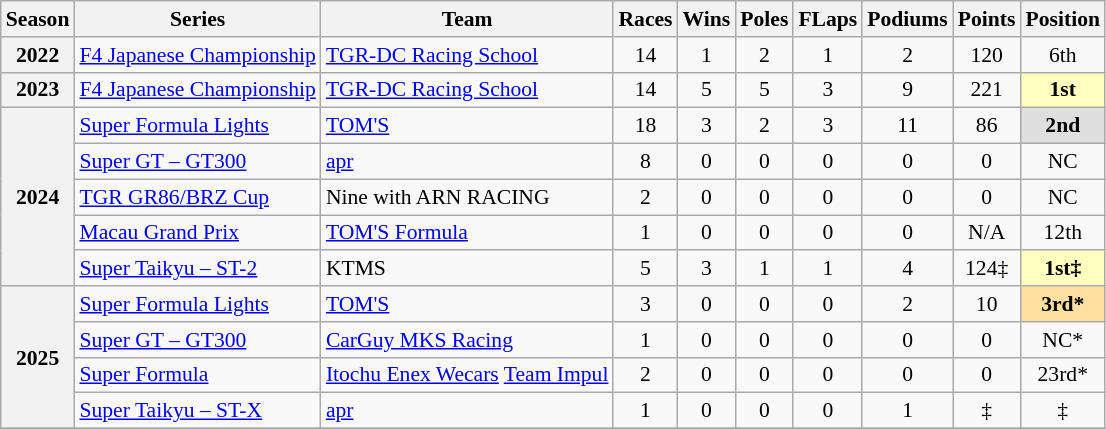<table class="wikitable" style="font-size: 90%; text-align:center">
<tr>
<th>Season</th>
<th>Series</th>
<th>Team</th>
<th>Races</th>
<th>Wins</th>
<th>Poles</th>
<th>FLaps</th>
<th>Podiums</th>
<th>Points</th>
<th>Position</th>
</tr>
<tr>
<th>2022</th>
<td align=left nowrap><a href='#'>F4 Japanese Championship</a></td>
<td align=left nowrap><a href='#'>TGR-DC Racing School</a></td>
<td>14</td>
<td>1</td>
<td>2</td>
<td>1</td>
<td>2</td>
<td>120</td>
<td>6th</td>
</tr>
<tr>
<th>2023</th>
<td align=left><a href='#'>F4 Japanese Championship</a></td>
<td align=left><a href='#'>TGR-DC Racing School</a></td>
<td>14</td>
<td>5</td>
<td>5</td>
<td>3</td>
<td>9</td>
<td>221</td>
<td style="background:#ffffbf"><strong>1st</strong></td>
</tr>
<tr>
<th rowspan="5">2024</th>
<td align=left><a href='#'>Super Formula Lights</a></td>
<td align=left><a href='#'>TOM'S</a></td>
<td>18</td>
<td>3</td>
<td>2</td>
<td>3</td>
<td>11</td>
<td>86</td>
<td style="background:#dfdfdf"><strong>2nd</strong></td>
</tr>
<tr>
<td align=left><a href='#'>Super GT – GT300</a></td>
<td align=left><a href='#'>apr</a></td>
<td>8</td>
<td>0</td>
<td>0</td>
<td>0</td>
<td>0</td>
<td>0</td>
<td>NC</td>
</tr>
<tr>
<td align=left><a href='#'>TGR GR86/BRZ Cup</a></td>
<td align=left>Nine with ARN RACING</td>
<td>2</td>
<td>0</td>
<td>0</td>
<td>0</td>
<td>0</td>
<td>0</td>
<td>NC</td>
</tr>
<tr>
<td align=left><a href='#'>Macau Grand Prix</a></td>
<td align=left><a href='#'>TOM'S Formula</a></td>
<td>1</td>
<td>0</td>
<td>0</td>
<td>0</td>
<td>0</td>
<td>N/A</td>
<td>12th</td>
</tr>
<tr>
<td align=left><a href='#'>Super Taikyu – ST-2</a></td>
<td align=left>KTMS</td>
<td>5</td>
<td>3</td>
<td>1</td>
<td>1</td>
<td>4</td>
<td>124‡</td>
<td style="background:#ffffbf"><strong>1st‡</strong></td>
</tr>
<tr>
<th rowspan="4">2025</th>
<td align=left><a href='#'>Super Formula Lights</a></td>
<td align=left><a href='#'>TOM'S</a></td>
<td>3</td>
<td>0</td>
<td>0</td>
<td>0</td>
<td>2</td>
<td>10</td>
<td style="background:#ffdf9f"><strong>3rd*</strong></td>
</tr>
<tr>
<td align=left><a href='#'>Super GT – GT300</a></td>
<td align=left><a href='#'>CarGuy MKS Racing</a></td>
<td>1</td>
<td>0</td>
<td>0</td>
<td>0</td>
<td>0</td>
<td>0</td>
<td>NC*</td>
</tr>
<tr>
<td align=left><a href='#'>Super Formula</a></td>
<td align=left><a href='#'>Itochu Enex Wecars</a> <a href='#'>Team Impul</a></td>
<td>2</td>
<td>0</td>
<td>0</td>
<td>0</td>
<td>0</td>
<td>0</td>
<td>23rd*</td>
</tr>
<tr>
<td align=left><a href='#'>Super Taikyu – ST-X</a></td>
<td align=left><a href='#'>apr</a></td>
<td>1</td>
<td>0</td>
<td>0</td>
<td>0</td>
<td>1</td>
<td>‡</td>
<td>‡</td>
</tr>
<tr>
</tr>
</table>
